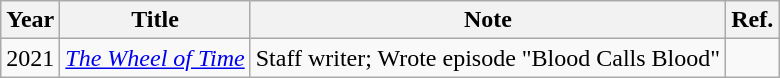<table class="wikitable">
<tr>
<th>Year</th>
<th>Title</th>
<th>Note</th>
<th>Ref.</th>
</tr>
<tr>
<td>2021</td>
<td><em><a href='#'>The Wheel of Time</a></em></td>
<td>Staff writer; Wrote episode "Blood Calls Blood"</td>
<td></td>
</tr>
</table>
